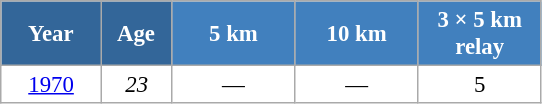<table class="wikitable" style="font-size:95%; text-align:center; border:grey solid 1px; border-collapse:collapse; background:#ffffff;">
<tr>
<th style="background-color:#369; color:white; width:60px;"> Year </th>
<th style="background-color:#369; color:white; width:40px;"> Age </th>
<th style="background-color:#4180be; color:white; width:75px;"> 5 km </th>
<th style="background-color:#4180be; color:white; width:75px;"> 10 km </th>
<th style="background-color:#4180be; color:white; width:75px;"> 3 × 5 km <br> relay </th>
</tr>
<tr>
<td><a href='#'>1970</a></td>
<td><em>23</em></td>
<td>—</td>
<td>—</td>
<td>5</td>
</tr>
</table>
